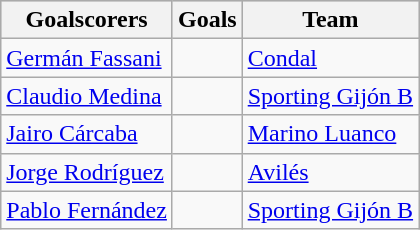<table class="wikitable sortable" class="wikitable">
<tr style="background:#ccc; text-align:center;">
<th>Goalscorers</th>
<th>Goals</th>
<th>Team</th>
</tr>
<tr>
<td> <a href='#'>Germán Fassani</a></td>
<td></td>
<td><a href='#'>Condal</a></td>
</tr>
<tr>
<td> <a href='#'>Claudio Medina</a></td>
<td></td>
<td><a href='#'>Sporting Gijón B</a></td>
</tr>
<tr>
<td> <a href='#'>Jairo Cárcaba</a></td>
<td></td>
<td><a href='#'>Marino Luanco</a></td>
</tr>
<tr>
<td> <a href='#'>Jorge Rodríguez</a></td>
<td></td>
<td><a href='#'>Avilés</a></td>
</tr>
<tr>
<td> <a href='#'>Pablo Fernández</a></td>
<td></td>
<td><a href='#'>Sporting Gijón B</a></td>
</tr>
</table>
